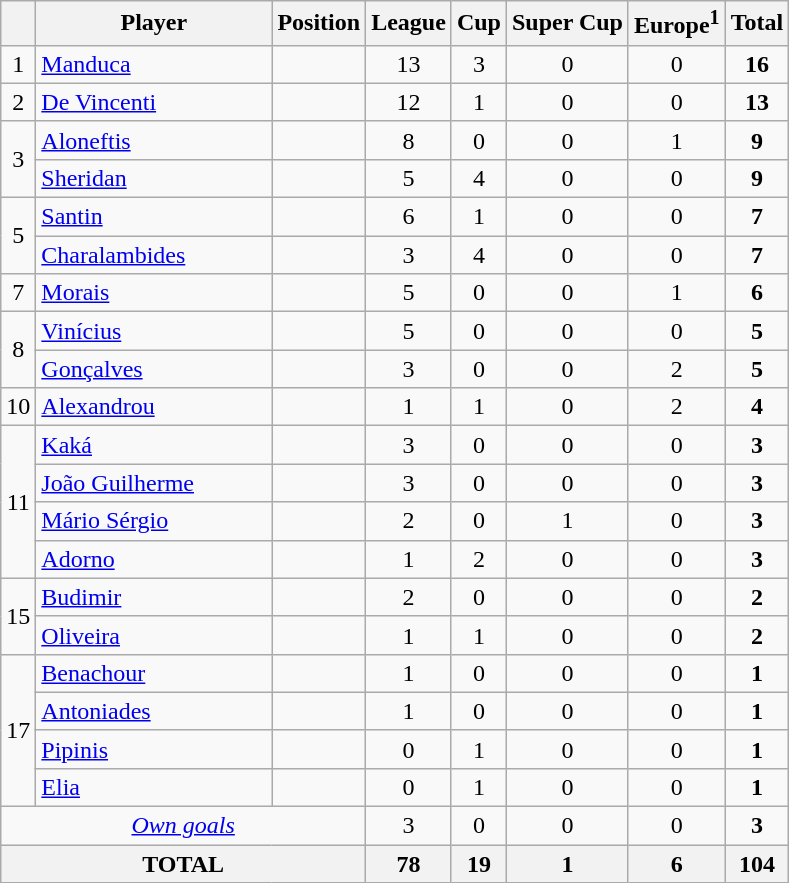<table class="wikitable">
<tr>
<th></th>
<th width="150">Player</th>
<th>Position</th>
<th>League</th>
<th>Cup</th>
<th>Super Cup</th>
<th>Europe<sup>1</sup></th>
<th>Total</th>
</tr>
<tr>
<td align=center>1</td>
<td> <a href='#'>Manduca</a></td>
<td align=center></td>
<td align=center>13</td>
<td align=center>3</td>
<td align=center>0</td>
<td align=center>0</td>
<td align=center><strong>16</strong></td>
</tr>
<tr>
<td align=center>2</td>
<td> <a href='#'>De Vincenti</a></td>
<td align=center></td>
<td align=center>12</td>
<td align=center>1</td>
<td align=center>0</td>
<td align=center>0</td>
<td align=center><strong>13</strong></td>
</tr>
<tr>
<td rowspan="2" align=center>3</td>
<td> <a href='#'>Aloneftis</a></td>
<td align=center></td>
<td align=center>8</td>
<td align=center>0</td>
<td align=center>0</td>
<td align=center>1</td>
<td align=center><strong>9</strong></td>
</tr>
<tr>
<td> <a href='#'>Sheridan</a></td>
<td align=center></td>
<td align=center>5</td>
<td align=center>4</td>
<td align=center>0</td>
<td align=center>0</td>
<td align=center><strong>9</strong></td>
</tr>
<tr>
<td rowspan="2" align=center>5</td>
<td> <a href='#'>Santin</a></td>
<td align=center></td>
<td align=center>6</td>
<td align=center>1</td>
<td align=center>0</td>
<td align=center>0</td>
<td align=center><strong>7</strong></td>
</tr>
<tr>
<td> <a href='#'>Charalambides</a></td>
<td align=center></td>
<td align=center>3</td>
<td align=center>4</td>
<td align=center>0</td>
<td align=center>0</td>
<td align=center><strong>7</strong></td>
</tr>
<tr>
<td align=center>7</td>
<td> <a href='#'>Morais</a></td>
<td align=center></td>
<td align=center>5</td>
<td align=center>0</td>
<td align=center>0</td>
<td align=center>1</td>
<td align=center><strong>6</strong></td>
</tr>
<tr>
<td rowspan="2" align=center>8</td>
<td> <a href='#'>Vinícius</a></td>
<td align=center></td>
<td align=center>5</td>
<td align=center>0</td>
<td align=center>0</td>
<td align=center>0</td>
<td align=center><strong>5</strong></td>
</tr>
<tr>
<td> <a href='#'>Gonçalves</a></td>
<td align=center></td>
<td align=center>3</td>
<td align=center>0</td>
<td align=center>0</td>
<td align=center>2</td>
<td align=center><strong>5</strong></td>
</tr>
<tr>
<td align=center>10</td>
<td> <a href='#'>Alexandrou</a></td>
<td align=center></td>
<td align=center>1</td>
<td align=center>1</td>
<td align=center>0</td>
<td align=center>2</td>
<td align=center><strong>4</strong></td>
</tr>
<tr>
<td rowspan="4" align=center>11</td>
<td> <a href='#'>Kaká</a></td>
<td align=center></td>
<td align=center>3</td>
<td align=center>0</td>
<td align=center>0</td>
<td align=center>0</td>
<td align=center><strong>3</strong></td>
</tr>
<tr>
<td> <a href='#'>João Guilherme</a></td>
<td align=center></td>
<td align=center>3</td>
<td align=center>0</td>
<td align=center>0</td>
<td align=center>0</td>
<td align=center><strong>3</strong></td>
</tr>
<tr>
<td> <a href='#'>Mário Sérgio</a></td>
<td align=center></td>
<td align=center>2</td>
<td align=center>0</td>
<td align=center>1</td>
<td align=center>0</td>
<td align=center><strong>3</strong></td>
</tr>
<tr>
<td> <a href='#'>Adorno</a></td>
<td align=center></td>
<td align=center>1</td>
<td align=center>2</td>
<td align=center>0</td>
<td align=center>0</td>
<td align=center><strong>3</strong></td>
</tr>
<tr>
<td rowspan="2" align=center>15</td>
<td> <a href='#'>Budimir</a></td>
<td align=center></td>
<td align=center>2</td>
<td align=center>0</td>
<td align=center>0</td>
<td align=center>0</td>
<td align=center><strong>2</strong></td>
</tr>
<tr>
<td> <a href='#'>Oliveira</a></td>
<td align=center></td>
<td align=center>1</td>
<td align=center>1</td>
<td align=center>0</td>
<td align=center>0</td>
<td align=center><strong>2</strong></td>
</tr>
<tr>
<td rowspan="4" align=center>17</td>
<td> <a href='#'>Benachour</a></td>
<td align=center></td>
<td align=center>1</td>
<td align=center>0</td>
<td align=center>0</td>
<td align=center>0</td>
<td align=center><strong>1</strong></td>
</tr>
<tr>
<td> <a href='#'>Antoniades</a></td>
<td align=center></td>
<td align=center>1</td>
<td align=center>0</td>
<td align=center>0</td>
<td align=center>0</td>
<td align=center><strong>1</strong></td>
</tr>
<tr>
<td> <a href='#'>Pipinis</a></td>
<td align=center></td>
<td align=center>0</td>
<td align=center>1</td>
<td align=center>0</td>
<td align=center>0</td>
<td align=center><strong>1</strong></td>
</tr>
<tr>
<td> <a href='#'>Elia</a></td>
<td align=center></td>
<td align=center>0</td>
<td align=center>1</td>
<td align=center>0</td>
<td align=center>0</td>
<td align=center><strong>1</strong></td>
</tr>
<tr>
<td colspan="3" align=center><em><a href='#'>Own goals</a></em></td>
<td align=center>3</td>
<td align=center>0</td>
<td align=center>0</td>
<td align=center>0</td>
<td align=center><strong>3</strong></td>
</tr>
<tr>
<th colspan="3" align=center>TOTAL</th>
<th align=center>78</th>
<th align=center>19</th>
<th align=center>1</th>
<th align=center>6</th>
<th align=center>104</th>
</tr>
</table>
